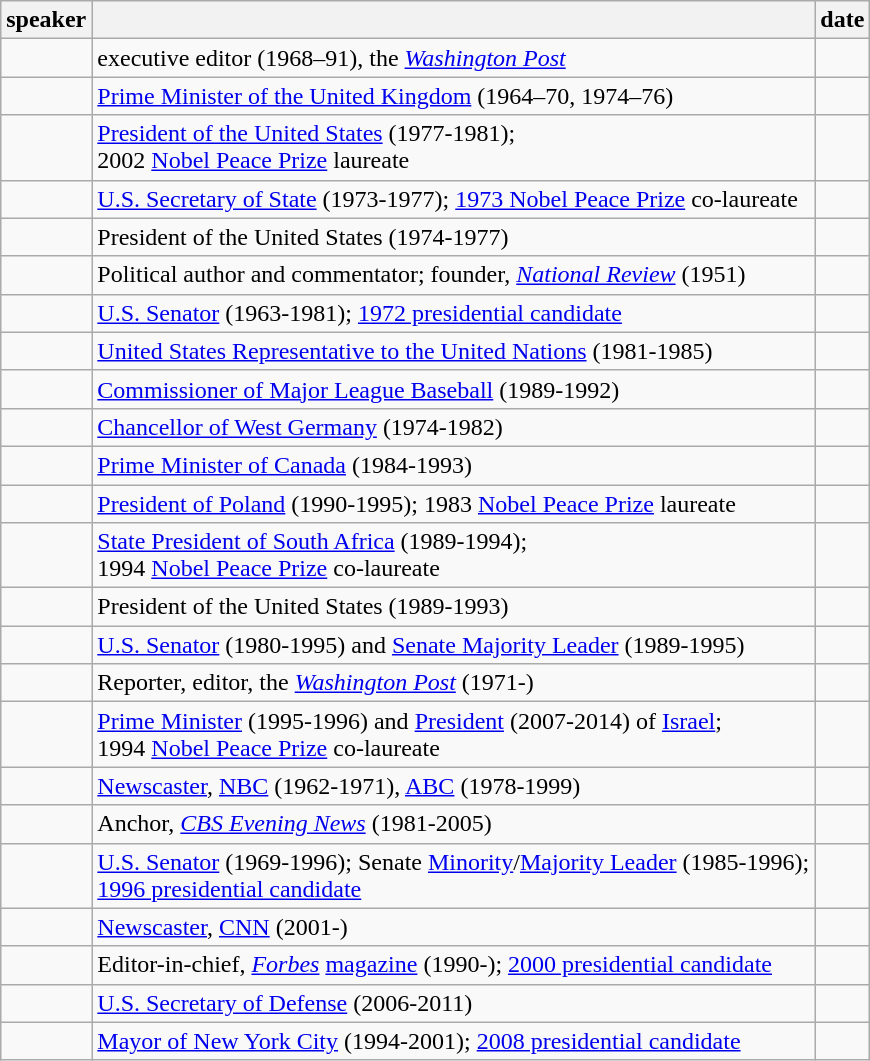<table class="wikitable sortable">
<tr>
<th>speaker</th>
<th class="unsortable"></th>
<th>date</th>
</tr>
<tr>
<td></td>
<td>executive editor (1968–91), the <em><a href='#'>Washington Post</a></em></td>
<td></td>
</tr>
<tr>
<td></td>
<td><a href='#'>Prime Minister of the United Kingdom</a> (1964–70, 1974–76)</td>
<td></td>
</tr>
<tr>
<td></td>
<td><a href='#'>President of the United States</a> (1977-1981); <br> 2002 <a href='#'>Nobel Peace Prize</a> laureate</td>
<td></td>
</tr>
<tr>
<td></td>
<td><a href='#'>U.S. Secretary of State</a> (1973-1977);  <a href='#'>1973 Nobel Peace Prize</a> co-laureate</td>
<td></td>
</tr>
<tr>
<td></td>
<td>President of the United States (1974-1977)</td>
<td></td>
</tr>
<tr>
<td></td>
<td>Political author and commentator; founder, <em><a href='#'>National Review</a></em> (1951)</td>
<td></td>
</tr>
<tr>
<td></td>
<td><a href='#'>U.S. Senator</a> (1963-1981); <a href='#'>1972 presidential candidate</a></td>
<td></td>
</tr>
<tr>
<td></td>
<td><a href='#'>United States Representative to the United Nations</a> (1981-1985)</td>
<td></td>
</tr>
<tr>
<td></td>
<td><a href='#'>Commissioner of Major League Baseball</a> (1989-1992)</td>
<td></td>
</tr>
<tr>
<td></td>
<td><a href='#'>Chancellor of West Germany</a> (1974-1982)</td>
<td></td>
</tr>
<tr>
<td></td>
<td><a href='#'>Prime Minister of Canada</a> (1984-1993)</td>
<td></td>
</tr>
<tr>
<td></td>
<td><a href='#'>President of Poland</a> (1990-1995); 1983 <a href='#'>Nobel Peace Prize</a> laureate</td>
<td></td>
</tr>
<tr>
<td></td>
<td><a href='#'>State President of South Africa</a> (1989-1994); <br> 1994 <a href='#'>Nobel Peace Prize</a> co-laureate</td>
<td></td>
</tr>
<tr>
<td></td>
<td>President of the United States (1989-1993)</td>
<td></td>
</tr>
<tr>
<td></td>
<td><a href='#'>U.S. Senator</a> (1980-1995) and <a href='#'>Senate Majority Leader</a> (1989-1995)</td>
<td></td>
</tr>
<tr>
<td></td>
<td>Reporter, editor, the <em><a href='#'>Washington Post</a></em> (1971-)</td>
<td></td>
</tr>
<tr>
<td></td>
<td><a href='#'>Prime Minister</a> (1995-1996) and <a href='#'>President</a> (2007-2014) of <a href='#'>Israel</a>; <br> 1994 <a href='#'>Nobel Peace Prize</a> co-laureate</td>
<td></td>
</tr>
<tr>
<td></td>
<td><a href='#'>Newscaster</a>, <a href='#'>NBC</a> (1962-1971), <a href='#'>ABC</a> (1978-1999)</td>
<td></td>
</tr>
<tr>
<td></td>
<td>Anchor, <em><a href='#'>CBS Evening News</a></em> (1981-2005)</td>
<td></td>
</tr>
<tr>
<td></td>
<td><a href='#'>U.S. Senator</a> (1969-1996); Senate <a href='#'>Minority</a>/<a href='#'>Majority Leader</a> (1985-1996); <br> <a href='#'>1996 presidential candidate</a></td>
<td></td>
</tr>
<tr>
<td></td>
<td><a href='#'>Newscaster</a>, <a href='#'>CNN</a> (2001-)</td>
<td></td>
</tr>
<tr>
<td></td>
<td>Editor-in-chief, <em><a href='#'>Forbes</a></em> <a href='#'>magazine</a> (1990-); <a href='#'>2000 presidential candidate</a></td>
<td></td>
</tr>
<tr>
<td></td>
<td><a href='#'>U.S. Secretary of Defense</a> (2006-2011)</td>
<td></td>
</tr>
<tr>
<td></td>
<td><a href='#'>Mayor of New York City</a> (1994-2001); <a href='#'>2008 presidential candidate</a></td>
<td></td>
</tr>
</table>
